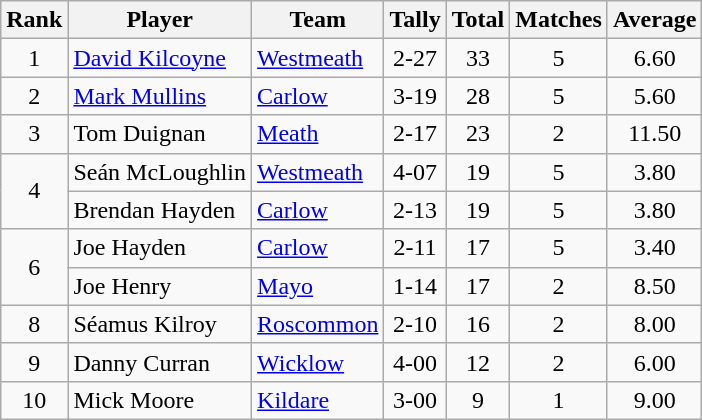<table class="wikitable">
<tr>
<th>Rank</th>
<th>Player</th>
<th>Team</th>
<th>Tally</th>
<th>Total</th>
<th>Matches</th>
<th>Average</th>
</tr>
<tr>
<td rowspan="1" style="text-align:center;">1</td>
<td><a href='#'>David Kilcoyne</a></td>
<td><a href='#'>Westmeath</a></td>
<td align=center>2-27</td>
<td align=center>33</td>
<td align=center>5</td>
<td align=center>6.60</td>
</tr>
<tr>
<td rowspan="1" style="text-align:center;">2</td>
<td><a href='#'>Mark Mullins</a></td>
<td><a href='#'>Carlow</a></td>
<td align=center>3-19</td>
<td align=center>28</td>
<td align=center>5</td>
<td align=center>5.60</td>
</tr>
<tr>
<td rowspan="1" style="text-align:center;">3</td>
<td>Tom Duignan</td>
<td><a href='#'>Meath</a></td>
<td align=center>2-17</td>
<td align=center>23</td>
<td align=center>2</td>
<td align=center>11.50</td>
</tr>
<tr>
<td rowspan="2" style="text-align:center;">4</td>
<td>Seán McLoughlin</td>
<td><a href='#'>Westmeath</a></td>
<td align=center>4-07</td>
<td align=center>19</td>
<td align=center>5</td>
<td align=center>3.80</td>
</tr>
<tr>
<td>Brendan Hayden</td>
<td><a href='#'>Carlow</a></td>
<td align=center>2-13</td>
<td align=center>19</td>
<td align=center>5</td>
<td align=center>3.80</td>
</tr>
<tr>
<td rowspan="2" style="text-align:center;">6</td>
<td>Joe Hayden</td>
<td><a href='#'>Carlow</a></td>
<td align=center>2-11</td>
<td align=center>17</td>
<td align=center>5</td>
<td align=center>3.40</td>
</tr>
<tr>
<td>Joe Henry</td>
<td><a href='#'>Mayo</a></td>
<td align=center>1-14</td>
<td align=center>17</td>
<td align=center>2</td>
<td align=center>8.50</td>
</tr>
<tr>
<td rowspan="1" style="text-align:center;">8</td>
<td>Séamus Kilroy</td>
<td><a href='#'>Roscommon</a></td>
<td align=center>2-10</td>
<td align=center>16</td>
<td align=center>2</td>
<td align=center>8.00</td>
</tr>
<tr>
<td rowspan="1" style="text-align:center;">9</td>
<td>Danny Curran</td>
<td><a href='#'>Wicklow</a></td>
<td align=center>4-00</td>
<td align=center>12</td>
<td align=center>2</td>
<td align=center>6.00</td>
</tr>
<tr>
<td rowspan="1" style="text-align:center;">10</td>
<td>Mick Moore</td>
<td><a href='#'>Kildare</a></td>
<td align=center>3-00</td>
<td align=center>9</td>
<td align=center>1</td>
<td align=center>9.00</td>
</tr>
</table>
